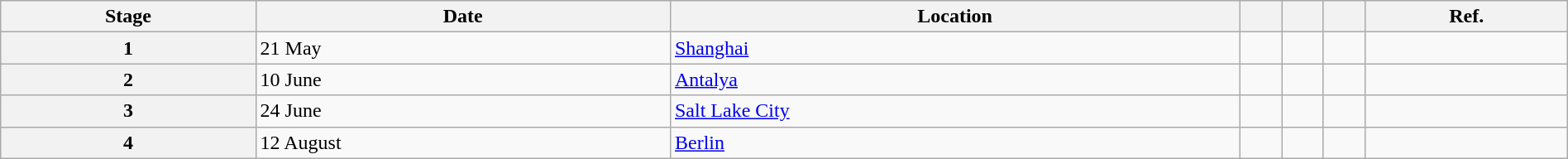<table class="wikitable" style="width:100%">
<tr>
<th>Stage</th>
<th>Date</th>
<th>Location</th>
<th></th>
<th></th>
<th></th>
<th>Ref.</th>
</tr>
<tr>
<th>1</th>
<td>21 May</td>
<td> <a href='#'>Shanghai</a></td>
<td></td>
<td></td>
<td></td>
<td></td>
</tr>
<tr>
<th>2</th>
<td>10 June</td>
<td> <a href='#'>Antalya</a></td>
<td></td>
<td></td>
<td></td>
<td></td>
</tr>
<tr>
<th>3</th>
<td>24 June</td>
<td> <a href='#'>Salt Lake City</a></td>
<td></td>
<td></td>
<td></td>
<td></td>
</tr>
<tr>
<th>4</th>
<td>12 August</td>
<td> <a href='#'>Berlin</a></td>
<td></td>
<td></td>
<td></td>
<td></td>
</tr>
</table>
